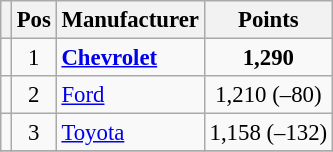<table class="wikitable" style="font-size: 95%;">
<tr>
<th></th>
<th>Pos</th>
<th>Manufacturer</th>
<th>Points</th>
</tr>
<tr>
<td align="left"></td>
<td style="text-align:center;">1</td>
<td><strong><a href='#'>Chevrolet</a></strong></td>
<td style="text-align:center;"><strong>1,290</strong></td>
</tr>
<tr>
<td align="left"></td>
<td style="text-align:center;">2</td>
<td><a href='#'>Ford</a></td>
<td style="text-align:center;">1,210 (–80)</td>
</tr>
<tr>
<td align="left"></td>
<td style="text-align:center;">3</td>
<td><a href='#'>Toyota</a></td>
<td style="text-align:center;">1,158 (–132)</td>
</tr>
<tr class="sortbottom">
</tr>
</table>
